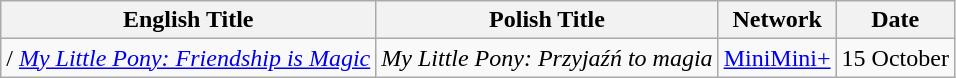<table class="wikitable">
<tr>
<th>English Title</th>
<th>Polish Title</th>
<th>Network</th>
<th>Date</th>
</tr>
<tr>
<td>/ <em><a href='#'>My Little Pony: Friendship is Magic</a></em></td>
<td><em>My Little Pony: Przyjaźń to magia</em></td>
<td><a href='#'>MiniMini+</a></td>
<td>15 October</td>
</tr>
</table>
